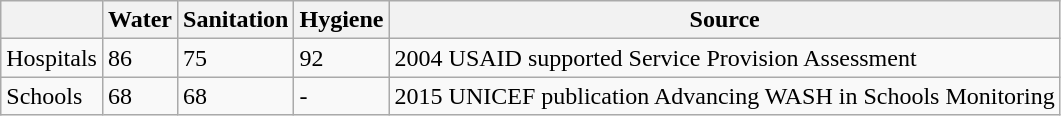<table class="wikitable">
<tr>
<th></th>
<th>Water</th>
<th>Sanitation</th>
<th>Hygiene</th>
<th>Source</th>
</tr>
<tr>
<td>Hospitals</td>
<td>86</td>
<td>75</td>
<td>92</td>
<td>2004 USAID supported Service Provision Assessment</td>
</tr>
<tr>
<td>Schools</td>
<td>68</td>
<td>68</td>
<td>-</td>
<td>2015 UNICEF publication Advancing WASH in Schools Monitoring</td>
</tr>
</table>
